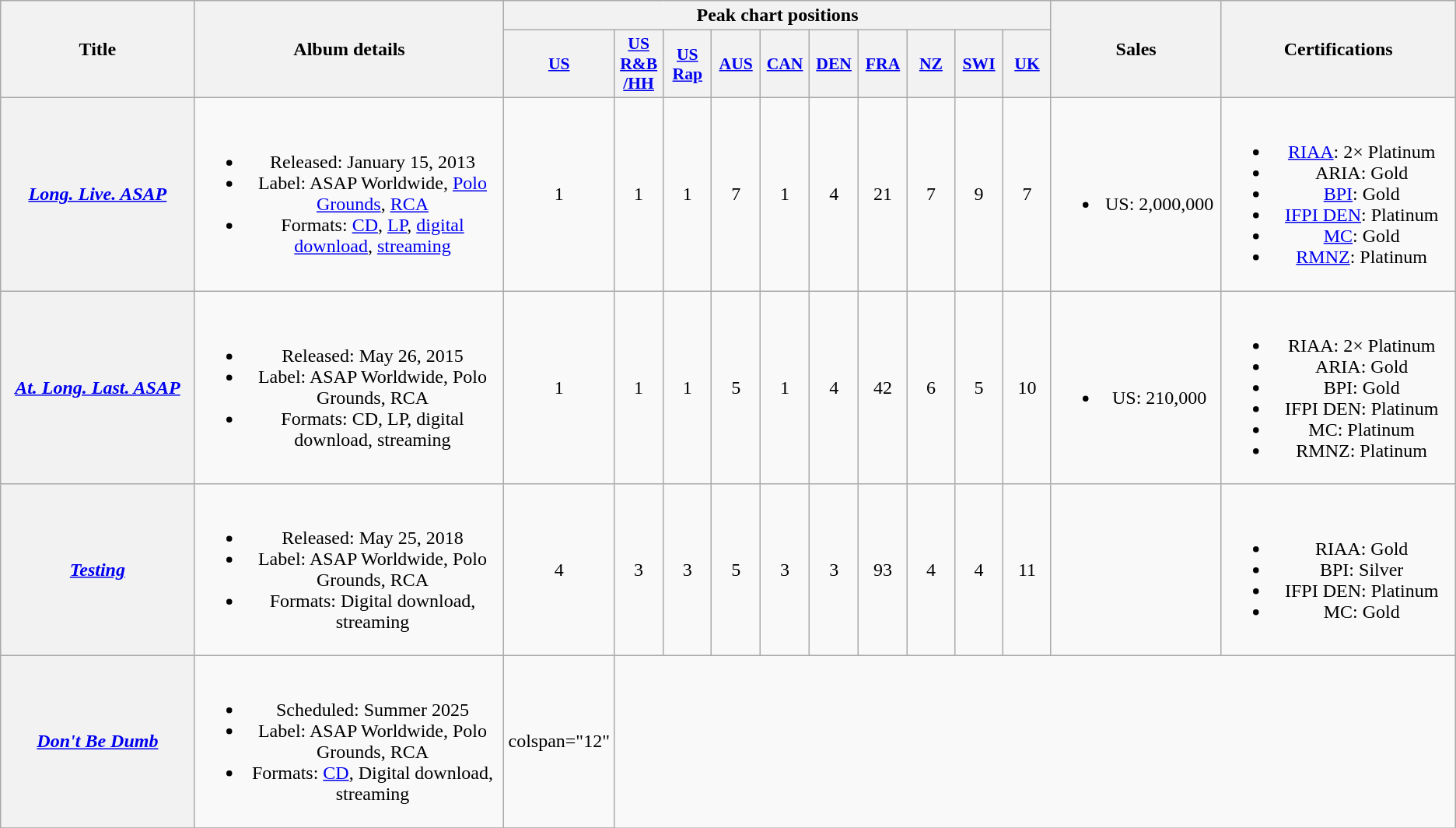<table class="wikitable plainrowheaders" style="text-align:center;">
<tr>
<th rowspan="2" style="width:11em;">Title</th>
<th rowspan="2" style="width:17.5em;">Album details</th>
<th colspan="10">Peak chart positions</th>
<th scope="col" rowspan="2" style="width:9em;">Sales</th>
<th rowspan="2" style="width:13em;">Certifications</th>
</tr>
<tr>
<th scope="col" style="width:2.5em;font-size:90%;"><a href='#'>US</a><br></th>
<th scope="col" style="width:2.5em;font-size:90%;"><a href='#'>US<br>R&B<br>/HH</a><br></th>
<th scope="col" style="width:2.5em;font-size:90%;"><a href='#'>US<br>Rap</a><br></th>
<th scope="col" style="width:2.5em;font-size:90%;"><a href='#'>AUS</a><br></th>
<th scope="col" style="width:2.5em;font-size:90%;"><a href='#'>CAN</a><br></th>
<th scope="col" style="width:2.5em;font-size:90%;"><a href='#'>DEN</a><br></th>
<th scope="col" style="width:2.5em;font-size:90%;"><a href='#'>FRA</a><br></th>
<th scope="col" style="width:2.5em;font-size:90%;"><a href='#'>NZ</a><br></th>
<th scope="col" style="width:2.5em;font-size:90%;"><a href='#'>SWI</a><br></th>
<th scope="col" style="width:2.5em;font-size:90%;"><a href='#'>UK</a><br></th>
</tr>
<tr>
<th scope="row"><em><a href='#'>Long. Live. ASAP</a></em></th>
<td><br><ul><li>Released: January 15, 2013</li><li>Label: ASAP Worldwide, <a href='#'>Polo Grounds</a>, <a href='#'>RCA</a></li><li>Formats: <a href='#'>CD</a>, <a href='#'>LP</a>, <a href='#'>digital download</a>, <a href='#'>streaming</a></li></ul></td>
<td>1</td>
<td>1</td>
<td>1</td>
<td>7</td>
<td>1</td>
<td>4</td>
<td>21</td>
<td>7</td>
<td>9</td>
<td>7</td>
<td><br><ul><li>US: 2,000,000</li></ul></td>
<td><br><ul><li><a href='#'>RIAA</a>: 2× Platinum</li><li>ARIA: Gold</li><li><a href='#'>BPI</a>: Gold</li><li><a href='#'>IFPI DEN</a>: Platinum</li><li><a href='#'>MC</a>: Gold</li><li><a href='#'>RMNZ</a>: Platinum</li></ul></td>
</tr>
<tr>
<th scope="row"><em><a href='#'>At. Long. Last. ASAP</a></em></th>
<td><br><ul><li>Released: May 26, 2015</li><li>Label: ASAP Worldwide, Polo Grounds, RCA</li><li>Formats: CD, LP, digital download, streaming</li></ul></td>
<td>1</td>
<td>1</td>
<td>1</td>
<td>5</td>
<td>1</td>
<td>4</td>
<td>42</td>
<td>6</td>
<td>5</td>
<td>10</td>
<td><br><ul><li>US: 210,000</li></ul></td>
<td><br><ul><li>RIAA: 2× Platinum</li><li>ARIA: Gold</li><li>BPI: Gold</li><li>IFPI DEN: Platinum</li><li>MC: Platinum</li><li>RMNZ: Platinum</li></ul></td>
</tr>
<tr>
<th scope="row"><em><a href='#'>Testing</a></em></th>
<td><br><ul><li>Released: May 25, 2018</li><li>Label: ASAP Worldwide, Polo Grounds, RCA</li><li>Formats: Digital download, streaming</li></ul></td>
<td>4</td>
<td>3</td>
<td>3</td>
<td>5</td>
<td>3</td>
<td>3</td>
<td>93</td>
<td>4</td>
<td>4</td>
<td>11</td>
<td></td>
<td><br><ul><li>RIAA: Gold</li><li>BPI: Silver</li><li>IFPI DEN: Platinum</li><li>MC: Gold</li></ul></td>
</tr>
<tr>
<th scope="row"><em><a href='#'>Don't Be Dumb</a></em></th>
<td><br><ul><li>Scheduled: Summer 2025</li><li>Label: ASAP Worldwide, Polo Grounds, RCA</li><li>Formats: <a href='#'>CD</a>, Digital download, streaming</li></ul></td>
<td>colspan="12" </td>
</tr>
<tr>
</tr>
</table>
